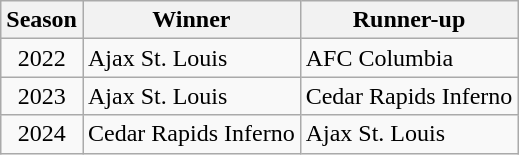<table class="wikitable">
<tr>
<th>Season</th>
<th>Winner</th>
<th>Runner-up</th>
</tr>
<tr>
<td align="center">2022</td>
<td>Ajax St. Louis</td>
<td>AFC Columbia</td>
</tr>
<tr>
<td align="center">2023</td>
<td>Ajax St. Louis</td>
<td>Cedar Rapids Inferno</td>
</tr>
<tr>
<td align="center">2024</td>
<td>Cedar Rapids Inferno</td>
<td>Ajax St. Louis</td>
</tr>
</table>
